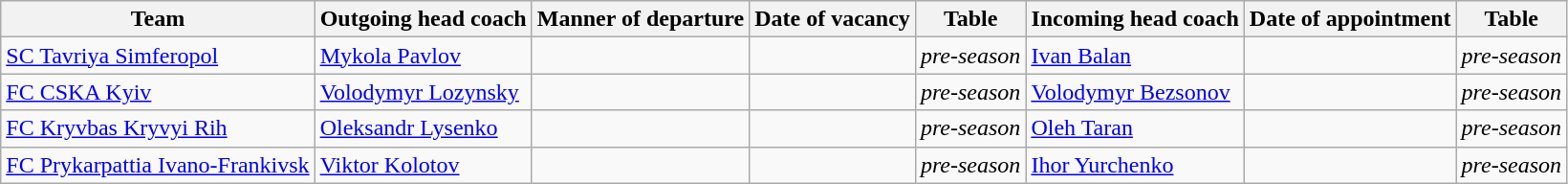<table class="wikitable sortable">
<tr>
<th>Team</th>
<th>Outgoing head coach</th>
<th>Manner of departure</th>
<th>Date of vacancy</th>
<th>Table</th>
<th>Incoming head coach</th>
<th>Date of appointment</th>
<th>Table</th>
</tr>
<tr>
<td><a href='#'>SC Tavriya Simferopol</a></td>
<td> <a href='#'>Mykola Pavlov</a></td>
<td></td>
<td></td>
<td><em>pre-season</em></td>
<td> <a href='#'>Ivan Balan</a></td>
<td></td>
<td><em>pre-season</em></td>
</tr>
<tr>
<td><a href='#'>FC CSKA Kyiv</a></td>
<td> <a href='#'>Volodymyr Lozynsky</a></td>
<td></td>
<td></td>
<td><em>pre-season</em></td>
<td> <a href='#'>Volodymyr Bezsonov</a></td>
<td></td>
<td><em>pre-season</em></td>
</tr>
<tr>
<td><a href='#'>FC Kryvbas Kryvyi Rih</a></td>
<td> <a href='#'>Oleksandr Lysenko</a></td>
<td></td>
<td></td>
<td><em>pre-season</em></td>
<td> <a href='#'>Oleh Taran</a></td>
<td></td>
<td><em>pre-season</em></td>
</tr>
<tr>
<td><a href='#'>FC Prykarpattia Ivano-Frankivsk</a></td>
<td> <a href='#'>Viktor Kolotov</a></td>
<td></td>
<td></td>
<td><em>pre-season</em></td>
<td> <a href='#'>Ihor Yurchenko</a></td>
<td></td>
<td><em>pre-season</em></td>
</tr>
</table>
